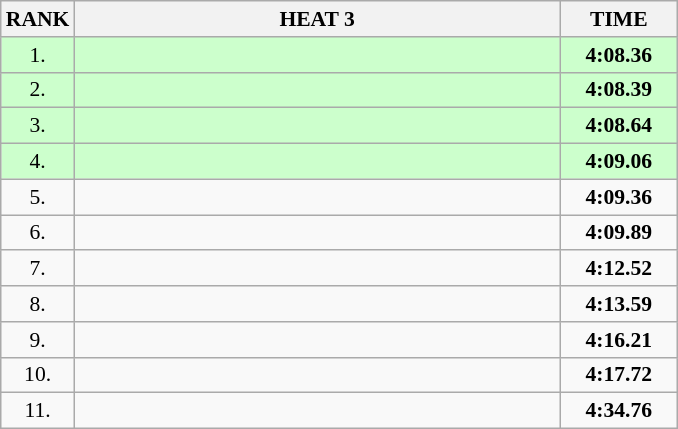<table class="wikitable" style="border-collapse: collapse; font-size: 90%;">
<tr>
<th>RANK</th>
<th style="width: 22em">HEAT 3</th>
<th style="width: 5em">TIME</th>
</tr>
<tr style="background:#ccffcc;">
<td align="center">1.</td>
<td></td>
<td align="center"><strong>4:08.36</strong></td>
</tr>
<tr style="background:#ccffcc;">
<td align="center">2.</td>
<td></td>
<td align="center"><strong>4:08.39</strong></td>
</tr>
<tr style="background:#ccffcc;">
<td align="center">3.</td>
<td></td>
<td align="center"><strong>4:08.64</strong></td>
</tr>
<tr style="background:#ccffcc;">
<td align="center">4.</td>
<td></td>
<td align="center"><strong>4:09.06</strong></td>
</tr>
<tr>
<td align="center">5.</td>
<td></td>
<td align="center"><strong>4:09.36</strong></td>
</tr>
<tr>
<td align="center">6.</td>
<td></td>
<td align="center"><strong>4:09.89</strong></td>
</tr>
<tr>
<td align="center">7.</td>
<td></td>
<td align="center"><strong>4:12.52</strong></td>
</tr>
<tr>
<td align="center">8.</td>
<td></td>
<td align="center"><strong>4:13.59</strong></td>
</tr>
<tr>
<td align="center">9.</td>
<td></td>
<td align="center"><strong>4:16.21</strong></td>
</tr>
<tr>
<td align="center">10.</td>
<td></td>
<td align="center"><strong>4:17.72</strong></td>
</tr>
<tr>
<td align="center">11.</td>
<td></td>
<td align="center"><strong>4:34.76</strong></td>
</tr>
</table>
